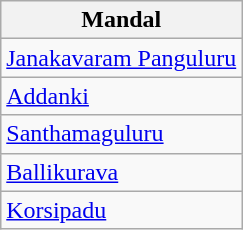<table class="wikitable sortable static-row-numbers static-row-header-hash">
<tr>
<th>Mandal</th>
</tr>
<tr>
<td><a href='#'>Janakavaram Panguluru</a></td>
</tr>
<tr>
<td><a href='#'>Addanki</a></td>
</tr>
<tr>
<td><a href='#'>Santhamaguluru</a></td>
</tr>
<tr>
<td><a href='#'>Ballikurava</a></td>
</tr>
<tr>
<td><a href='#'>Korsipadu</a></td>
</tr>
</table>
